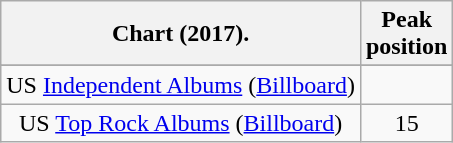<table class="wikitable plainrowheaders sortable" style="text-align:center">
<tr>
<th scope="col">Chart (2017).</th>
<th scope="col">Peak<br> position</th>
</tr>
<tr>
</tr>
<tr>
<td>US <a href='#'>Independent Albums</a> (<a href='#'>Billboard</a>)</td>
<td></td>
</tr>
<tr>
<td>US <a href='#'>Top Rock Albums</a> (<a href='#'>Billboard</a>)</td>
<td>15</td>
</tr>
</table>
